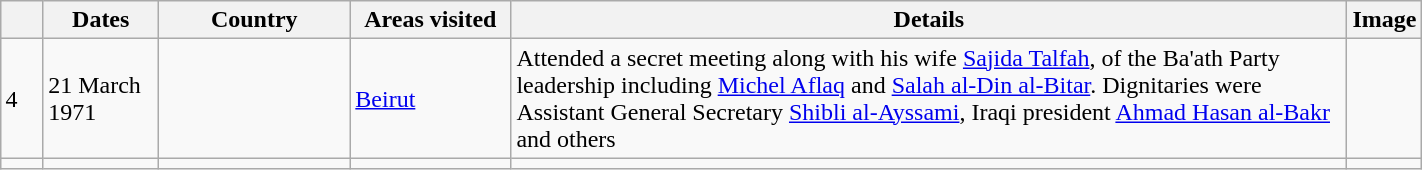<table class="wikitable sortable" border="1" style="margin: 1em auto 1em auto">
<tr>
<th style="width: 3%;"></th>
<th width="70">Dates</th>
<th width="120">Country</th>
<th width="100">Areas visited</th>
<th width="550">Details</th>
<th>Image</th>
</tr>
<tr>
<td>4</td>
<td>21 March 1971</td>
<td></td>
<td><a href='#'>Beirut</a></td>
<td>Attended a secret meeting along with his wife <a href='#'>Sajida Talfah</a>, of the Ba'ath Party leadership including <a href='#'>Michel Aflaq</a> and <a href='#'>Salah al-Din al-Bitar</a>. Dignitaries were Assistant General Secretary <a href='#'>Shibli al-Ayssami</a>, Iraqi president <a href='#'>Ahmad Hasan al-Bakr</a> and others</td>
<td></td>
</tr>
<tr>
<td></td>
<td></td>
<td></td>
<td></td>
<td></td>
<td></td>
</tr>
</table>
